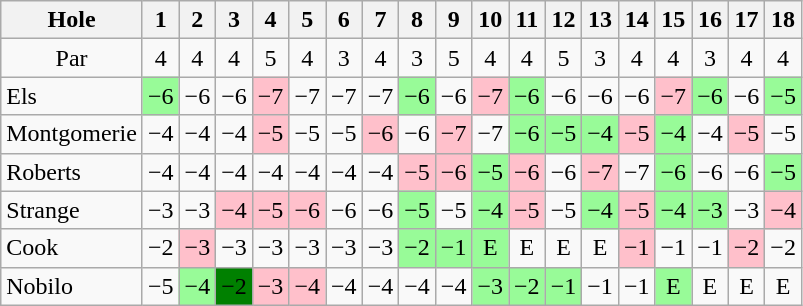<table class="wikitable" style="text-align:center">
<tr>
<th>Hole</th>
<th>1</th>
<th>2</th>
<th>3</th>
<th>4</th>
<th>5</th>
<th>6</th>
<th>7</th>
<th>8</th>
<th>9</th>
<th>10</th>
<th>11</th>
<th>12</th>
<th>13</th>
<th>14</th>
<th>15</th>
<th>16</th>
<th>17</th>
<th>18</th>
</tr>
<tr>
<td>Par</td>
<td>4</td>
<td>4</td>
<td>4</td>
<td>5</td>
<td>4</td>
<td>3</td>
<td>4</td>
<td>3</td>
<td>5</td>
<td>4</td>
<td>4</td>
<td>5</td>
<td>3</td>
<td>4</td>
<td>4</td>
<td>3</td>
<td>4</td>
<td>4</td>
</tr>
<tr>
<td align=left> Els</td>
<td style="background: PaleGreen;">−6</td>
<td>−6</td>
<td>−6</td>
<td style="background: Pink;">−7</td>
<td>−7</td>
<td>−7</td>
<td>−7</td>
<td style="background: PaleGreen;">−6</td>
<td>−6</td>
<td style="background: Pink;">−7</td>
<td style="background: PaleGreen;">−6</td>
<td>−6</td>
<td>−6</td>
<td>−6</td>
<td style="background: Pink;">−7</td>
<td style="background: PaleGreen;">−6</td>
<td>−6</td>
<td style="background: PaleGreen;">−5</td>
</tr>
<tr>
<td align=left> Montgomerie</td>
<td>−4</td>
<td>−4</td>
<td>−4</td>
<td style="background: Pink;">−5</td>
<td>−5</td>
<td>−5</td>
<td style="background: Pink;">−6</td>
<td>−6</td>
<td style="background: Pink;">−7</td>
<td>−7</td>
<td style="background: PaleGreen;">−6</td>
<td style="background: PaleGreen;">−5</td>
<td style="background: PaleGreen;">−4</td>
<td style="background: Pink;">−5</td>
<td style="background: PaleGreen;">−4</td>
<td>−4</td>
<td style="background: Pink;">−5</td>
<td>−5</td>
</tr>
<tr>
<td align=left> Roberts</td>
<td>−4</td>
<td>−4</td>
<td>−4</td>
<td>−4</td>
<td>−4</td>
<td>−4</td>
<td>−4</td>
<td style="background: Pink;">−5</td>
<td style="background: Pink;">−6</td>
<td style="background: PaleGreen;">−5</td>
<td style="background: Pink;">−6</td>
<td>−6</td>
<td style="background: Pink;">−7</td>
<td>−7</td>
<td style="background: PaleGreen;">−6</td>
<td>−6</td>
<td>−6</td>
<td style="background: PaleGreen;">−5</td>
</tr>
<tr>
<td align=left> Strange</td>
<td>−3</td>
<td>−3</td>
<td style="background: Pink;">−4</td>
<td style="background: Pink;">−5</td>
<td style="background: Pink;">−6</td>
<td>−6</td>
<td>−6</td>
<td style="background: PaleGreen;">−5</td>
<td>−5</td>
<td style="background: PaleGreen;">−4</td>
<td style="background: Pink;">−5</td>
<td>−5</td>
<td style="background: PaleGreen;">−4</td>
<td style="background: Pink;">−5</td>
<td style="background: PaleGreen;">−4</td>
<td style="background: PaleGreen;">−3</td>
<td>−3</td>
<td style="background: Pink;">−4</td>
</tr>
<tr>
<td align=left> Cook</td>
<td>−2</td>
<td style="background: Pink;">−3</td>
<td>−3</td>
<td>−3</td>
<td>−3</td>
<td>−3</td>
<td>−3</td>
<td style="background: PaleGreen;">−2</td>
<td style="background: PaleGreen;">−1</td>
<td style="background: PaleGreen;">E</td>
<td>E</td>
<td>E</td>
<td>E</td>
<td style="background: Pink;">−1</td>
<td>−1</td>
<td>−1</td>
<td style="background: Pink;">−2</td>
<td>−2</td>
</tr>
<tr>
<td align=left> Nobilo</td>
<td>−5</td>
<td style="background: PaleGreen;">−4</td>
<td style="background: Green;">−2</td>
<td style="background: Pink;">−3</td>
<td style="background: Pink;">−4</td>
<td>−4</td>
<td>−4</td>
<td>−4</td>
<td>−4</td>
<td style="background: PaleGreen;">−3</td>
<td style="background: PaleGreen;">−2</td>
<td style="background: PaleGreen;">−1</td>
<td>−1</td>
<td>−1</td>
<td style="background: PaleGreen;">E</td>
<td>E</td>
<td>E</td>
<td>E</td>
</tr>
</table>
